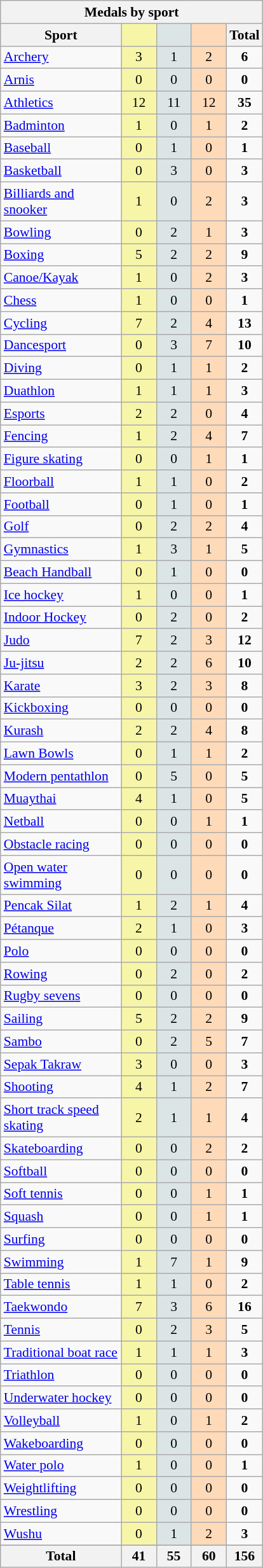<table class="wikitable" style="font-size:90%; text-align:center;">
<tr>
<th colspan=5>Medals by sport</th>
</tr>
<tr>
<th width=120>Sport</th>
<th scope="col" width=30 style="background:#F7F6A8;"></th>
<th scope="col" width=30 style="background:#DCE5E5;"></th>
<th scope="col" width=30 style="background:#FFDAB9;"></th>
<th width=30>Total</th>
</tr>
<tr>
<td style="text-align:left"><a href='#'>Archery</a></td>
<td style="background:#F7F6A8;">3</td>
<td style="background:#DCE5E5;">1</td>
<td style="background:#FFDAB9;">2</td>
<td><strong>6</strong></td>
</tr>
<tr>
<td style="text-align:left"><a href='#'>Arnis</a></td>
<td style="background:#F7F6A8;">0</td>
<td style="background:#DCE5E5;">0</td>
<td style="background:#FFDAB9;">0</td>
<td><strong>0</strong></td>
</tr>
<tr>
<td style="text-align:left"><a href='#'>Athletics</a></td>
<td style="background:#F7F6A8;">12</td>
<td style="background:#DCE5E5;">11</td>
<td style="background:#FFDAB9;">12</td>
<td><strong>35</strong></td>
</tr>
<tr>
<td style="text-align:left"><a href='#'>Badminton</a></td>
<td style="background:#F7F6A8;">1</td>
<td style="background:#DCE5E5;">0</td>
<td style="background:#FFDAB9;">1</td>
<td><strong>2</strong></td>
</tr>
<tr>
<td style="text-align:left"><a href='#'>Baseball</a></td>
<td style="background:#F7F6A8;">0</td>
<td style="background:#DCE5E5;">1</td>
<td style="background:#FFDAB9;">0</td>
<td><strong>1</strong></td>
</tr>
<tr>
<td style="text-align:left"><a href='#'>Basketball</a></td>
<td style="background:#F7F6A8;">0</td>
<td style="background:#DCE5E5;">3</td>
<td style="background:#FFDAB9;">0</td>
<td><strong>3</strong></td>
</tr>
<tr>
<td style="text-align:left"><a href='#'>Billiards and snooker</a></td>
<td style="background:#F7F6A8;">1</td>
<td style="background:#DCE5E5;">0</td>
<td style="background:#FFDAB9;">2</td>
<td><strong>3</strong></td>
</tr>
<tr>
<td style="text-align:left"><a href='#'>Bowling</a></td>
<td style="background:#F7F6A8;">0</td>
<td style="background:#DCE5E5;">2</td>
<td style="background:#FFDAB9;">1</td>
<td><strong>3</strong></td>
</tr>
<tr>
<td style="text-align:left"><a href='#'>Boxing</a></td>
<td style="background:#F7F6A8;">5</td>
<td style="background:#DCE5E5;">2</td>
<td style="background:#FFDAB9;">2</td>
<td><strong>9</strong></td>
</tr>
<tr>
<td style="text-align:left"><a href='#'>Canoe/Kayak</a></td>
<td style="background:#F7F6A8;">1</td>
<td style="background:#DCE5E5;">0</td>
<td style="background:#FFDAB9;">2</td>
<td><strong>3</strong></td>
</tr>
<tr>
<td style="text-align:left"><a href='#'>Chess</a></td>
<td style="background:#F7F6A8;">1</td>
<td style="background:#DCE5E5;">0</td>
<td style="background:#FFDAB9;">0</td>
<td><strong>1</strong></td>
</tr>
<tr>
<td style="text-align:left"><a href='#'>Cycling</a></td>
<td style="background:#F7F6A8;">7</td>
<td style="background:#DCE5E5;">2</td>
<td style="background:#FFDAB9;">4</td>
<td><strong>13</strong></td>
</tr>
<tr>
<td style="text-align:left"><a href='#'>Dancesport</a></td>
<td style="background:#F7F6A8;">0</td>
<td style="background:#DCE5E5;">3</td>
<td style="background:#FFDAB9;">7</td>
<td><strong>10</strong></td>
</tr>
<tr>
<td style="text-align:left"><a href='#'>Diving</a></td>
<td style="background:#F7F6A8;">0</td>
<td style="background:#DCE5E5;">1</td>
<td style="background:#FFDAB9;">1</td>
<td><strong>2</strong></td>
</tr>
<tr>
<td style="text-align:left"><a href='#'>Duathlon</a></td>
<td style="background:#F7F6A8;">1</td>
<td style="background:#DCE5E5;">1</td>
<td style="background:#FFDAB9;">1</td>
<td><strong>3</strong></td>
</tr>
<tr>
<td style="text-align:left"><a href='#'>Esports</a></td>
<td style="background:#F7F6A8;">2</td>
<td style="background:#DCE5E5;">2</td>
<td style="background:#FFDAB9;">0</td>
<td><strong>4</strong></td>
</tr>
<tr>
<td style="text-align:left"><a href='#'>Fencing</a></td>
<td style="background:#F7F6A8;">1</td>
<td style="background:#DCE5E5;">2</td>
<td style="background:#FFDAB9;">4</td>
<td><strong>7</strong></td>
</tr>
<tr>
<td style="text-align:left"><a href='#'>Figure skating</a></td>
<td style="background:#F7F6A8;">0</td>
<td style="background:#DCE5E5;">0</td>
<td style="background:#FFDAB9;">1</td>
<td><strong>1</strong></td>
</tr>
<tr>
<td style="text-align:left"><a href='#'>Floorball</a></td>
<td style="background:#F7F6A8;">1</td>
<td style="background:#DCE5E5;">1</td>
<td style="background:#FFDAB9;">0</td>
<td><strong>2</strong></td>
</tr>
<tr>
<td style="text-align:left"><a href='#'>Football</a></td>
<td style="background:#F7F6A8;">0</td>
<td style="background:#DCE5E5;">1</td>
<td style="background:#FFDAB9;">0</td>
<td><strong>1</strong></td>
</tr>
<tr>
<td style="text-align:left"><a href='#'>Golf</a></td>
<td style="background:#F7F6A8;">0</td>
<td style="background:#DCE5E5;">2</td>
<td style="background:#FFDAB9;">2</td>
<td><strong>4</strong></td>
</tr>
<tr>
<td style="text-align:left"><a href='#'>Gymnastics</a></td>
<td style="background:#F7F6A8;">1</td>
<td style="background:#DCE5E5;">3</td>
<td style="background:#FFDAB9;">1</td>
<td><strong>5</strong></td>
</tr>
<tr>
<td style="text-align:left"><a href='#'>Beach Handball</a></td>
<td style="background:#F7F6A8;">0</td>
<td style="background:#DCE5E5;">1</td>
<td style="background:#FFDAB9;">0</td>
<td><strong>0</strong></td>
</tr>
<tr>
<td style="text-align:left"><a href='#'>Ice hockey</a></td>
<td style="background:#F7F6A8;">1</td>
<td style="background:#DCE5E5;">0</td>
<td style="background:#FFDAB9;">0</td>
<td><strong>1</strong></td>
</tr>
<tr>
<td style="text-align:left"><a href='#'>Indoor Hockey</a></td>
<td style="background:#F7F6A8;">0</td>
<td style="background:#DCE5E5;">2</td>
<td style="background:#FFDAB9;">0</td>
<td><strong>2</strong></td>
</tr>
<tr>
<td style="text-align:left"><a href='#'>Judo</a></td>
<td style="background:#F7F6A8;">7</td>
<td style="background:#DCE5E5;">2</td>
<td style="background:#FFDAB9;">3</td>
<td><strong>12</strong></td>
</tr>
<tr>
<td style="text-align:left"><a href='#'>Ju-jitsu</a></td>
<td style="background:#F7F6A8;">2</td>
<td style="background:#DCE5E5;">2</td>
<td style="background:#FFDAB9;">6</td>
<td><strong>10</strong></td>
</tr>
<tr>
<td style="text-align:left"><a href='#'>Karate</a></td>
<td style="background:#F7F6A8;">3</td>
<td style="background:#DCE5E5;">2</td>
<td style="background:#FFDAB9;">3</td>
<td><strong>8</strong></td>
</tr>
<tr>
<td style="text-align:left"><a href='#'>Kickboxing</a></td>
<td style="background:#F7F6A8;">0</td>
<td style="background:#DCE5E5;">0</td>
<td style="background:#FFDAB9;">0</td>
<td><strong>0</strong></td>
</tr>
<tr>
<td style="text-align:left"><a href='#'>Kurash</a></td>
<td style="background:#F7F6A8;">2</td>
<td style="background:#DCE5E5;">2</td>
<td style="background:#FFDAB9;">4</td>
<td><strong>8</strong></td>
</tr>
<tr>
<td style="text-align:left"><a href='#'>Lawn Bowls</a></td>
<td style="background:#F7F6A8;">0</td>
<td style="background:#DCE5E5;">1</td>
<td style="background:#FFDAB9;">1</td>
<td><strong>2</strong></td>
</tr>
<tr>
<td style="text-align:left"><a href='#'>Modern pentathlon</a></td>
<td style="background:#F7F6A8;">0</td>
<td style="background:#DCE5E5;">5</td>
<td style="background:#FFDAB9;">0</td>
<td><strong>5</strong></td>
</tr>
<tr>
<td style="text-align:left"><a href='#'>Muaythai</a></td>
<td style="background:#F7F6A8;">4</td>
<td style="background:#DCE5E5;">1</td>
<td style="background:#FFDAB9;">0</td>
<td><strong>5</strong></td>
</tr>
<tr>
<td style="text-align:left"><a href='#'>Netball</a></td>
<td style="background:#F7F6A8;">0</td>
<td style="background:#DCE5E5;">0</td>
<td style="background:#FFDAB9;">1</td>
<td><strong>1</strong></td>
</tr>
<tr>
<td style="text-align:left"><a href='#'>Obstacle racing</a></td>
<td style="background:#F7F6A8;">0</td>
<td style="background:#DCE5E5;">0</td>
<td style="background:#FFDAB9;">0</td>
<td><strong>0</strong></td>
</tr>
<tr>
<td style="text-align:left"><a href='#'>Open water swimming</a></td>
<td style="background:#F7F6A8;">0</td>
<td style="background:#DCE5E5;">0</td>
<td style="background:#FFDAB9;">0</td>
<td><strong>0</strong></td>
</tr>
<tr>
<td style="text-align:left"><a href='#'>Pencak Silat</a></td>
<td style="background:#F7F6A8;">1</td>
<td style="background:#DCE5E5;">2</td>
<td style="background:#FFDAB9;">1</td>
<td><strong>4</strong></td>
</tr>
<tr>
<td style="text-align:left"><a href='#'>Pétanque</a></td>
<td style="background:#F7F6A8;">2</td>
<td style="background:#DCE5E5;">1</td>
<td style="background:#FFDAB9;">0</td>
<td><strong>3</strong></td>
</tr>
<tr>
<td style="text-align:left"><a href='#'>Polo</a></td>
<td style="background:#F7F6A8;">0</td>
<td style="background:#DCE5E5;">0</td>
<td style="background:#FFDAB9;">0</td>
<td><strong>0</strong></td>
</tr>
<tr>
<td style="text-align:left"><a href='#'>Rowing</a></td>
<td style="background:#F7F6A8;">0</td>
<td style="background:#DCE5E5;">2</td>
<td style="background:#FFDAB9;">0</td>
<td><strong>2</strong></td>
</tr>
<tr>
<td style="text-align:left"><a href='#'>Rugby sevens</a></td>
<td style="background:#F7F6A8;">0</td>
<td style="background:#DCE5E5;">0</td>
<td style="background:#FFDAB9;">0</td>
<td><strong>0</strong></td>
</tr>
<tr>
<td style="text-align:left"><a href='#'>Sailing</a></td>
<td style="background:#F7F6A8;">5</td>
<td style="background:#DCE5E5;">2</td>
<td style="background:#FFDAB9;">2</td>
<td><strong>9</strong></td>
</tr>
<tr>
<td style="text-align:left"><a href='#'>Sambo</a></td>
<td style="background:#F7F6A8;">0</td>
<td style="background:#DCE5E5;">2</td>
<td style="background:#FFDAB9;">5</td>
<td><strong>7</strong></td>
</tr>
<tr>
<td style="text-align:left"><a href='#'>Sepak Takraw</a></td>
<td style="background:#F7F6A8;">3</td>
<td style="background:#DCE5E5;">0</td>
<td style="background:#FFDAB9;">0</td>
<td><strong>3</strong></td>
</tr>
<tr>
<td style="text-align:left"><a href='#'>Shooting</a></td>
<td style="background:#F7F6A8;">4</td>
<td style="background:#DCE5E5;">1</td>
<td style="background:#FFDAB9;">2</td>
<td><strong>7</strong></td>
</tr>
<tr>
<td style="text-align:left"><a href='#'>Short track speed skating</a></td>
<td style="background:#F7F6A8;">2</td>
<td style="background:#DCE5E5;">1</td>
<td style="background:#FFDAB9;">1</td>
<td><strong>4</strong></td>
</tr>
<tr>
<td style="text-align:left"><a href='#'>Skateboarding</a></td>
<td style="background:#F7F6A8;">0</td>
<td style="background:#DCE5E5;">0</td>
<td style="background:#FFDAB9;">2</td>
<td><strong>2</strong></td>
</tr>
<tr>
<td style="text-align:left"><a href='#'>Softball</a></td>
<td style="background:#F7F6A8;">0</td>
<td style="background:#DCE5E5;">0</td>
<td style="background:#FFDAB9;">0</td>
<td><strong>0</strong></td>
</tr>
<tr>
<td style="text-align:left"><a href='#'>Soft tennis</a></td>
<td style="background:#F7F6A8;">0</td>
<td style="background:#DCE5E5;">0</td>
<td style="background:#FFDAB9;">1</td>
<td><strong>1</strong></td>
</tr>
<tr>
<td style="text-align:left"><a href='#'>Squash</a></td>
<td style="background:#F7F6A8;">0</td>
<td style="background:#DCE5E5;">0</td>
<td style="background:#FFDAB9;">1</td>
<td><strong>1</strong></td>
</tr>
<tr>
<td style="text-align:left"><a href='#'>Surfing</a></td>
<td style="background:#F7F6A8;">0</td>
<td style="background:#DCE5E5;">0</td>
<td style="background:#FFDAB9;">0</td>
<td><strong>0</strong></td>
</tr>
<tr>
<td style="text-align:left"><a href='#'>Swimming</a></td>
<td style="background:#F7F6A8;">1</td>
<td style="background:#DCE5E5;">7</td>
<td style="background:#FFDAB9;">1</td>
<td><strong>9</strong></td>
</tr>
<tr>
<td style="text-align:left"><a href='#'>Table tennis</a></td>
<td style="background:#F7F6A8;">1</td>
<td style="background:#DCE5E5;">1</td>
<td style="background:#FFDAB9;">0</td>
<td><strong>2</strong></td>
</tr>
<tr>
<td style="text-align:left"><a href='#'>Taekwondo</a></td>
<td style="background:#F7F6A8;">7</td>
<td style="background:#DCE5E5;">3</td>
<td style="background:#FFDAB9;">6</td>
<td><strong>16</strong></td>
</tr>
<tr>
<td style="text-align:left"><a href='#'>Tennis</a></td>
<td style="background:#F7F6A8;">0</td>
<td style="background:#DCE5E5;">2</td>
<td style="background:#FFDAB9;">3</td>
<td><strong>5</strong></td>
</tr>
<tr>
<td style="text-align:left"><a href='#'>Traditional boat race</a></td>
<td style="background:#F7F6A8;">1</td>
<td style="background:#DCE5E5;">1</td>
<td style="background:#FFDAB9;">1</td>
<td><strong>3</strong></td>
</tr>
<tr>
<td style="text-align:left"><a href='#'>Triathlon</a></td>
<td style="background:#F7F6A8;">0</td>
<td style="background:#DCE5E5;">0</td>
<td style="background:#FFDAB9;">0</td>
<td><strong>0</strong></td>
</tr>
<tr>
<td style="text-align:left"><a href='#'>Underwater hockey</a></td>
<td style="background:#F7F6A8;">0</td>
<td style="background:#DCE5E5;">0</td>
<td style="background:#FFDAB9;">0</td>
<td><strong>0</strong></td>
</tr>
<tr>
<td style="text-align:left"><a href='#'>Volleyball</a></td>
<td style="background:#F7F6A8;">1</td>
<td style="background:#DCE5E5;">0</td>
<td style="background:#FFDAB9;">1</td>
<td><strong>2</strong></td>
</tr>
<tr>
<td style="text-align:left"><a href='#'>Wakeboarding</a></td>
<td style="background:#F7F6A8;">0</td>
<td style="background:#DCE5E5;">0</td>
<td style="background:#FFDAB9;">0</td>
<td><strong>0</strong></td>
</tr>
<tr>
<td style="text-align:left"><a href='#'>Water polo</a></td>
<td style="background:#F7F6A8;">1</td>
<td style="background:#DCE5E5;">0</td>
<td style="background:#FFDAB9;">0</td>
<td><strong>1</strong></td>
</tr>
<tr>
<td style="text-align:left"><a href='#'>Weightlifting</a></td>
<td style="background:#F7F6A8;">0</td>
<td style="background:#DCE5E5;">0</td>
<td style="background:#FFDAB9;">0</td>
<td><strong>0</strong></td>
</tr>
<tr>
<td style="text-align:left"><a href='#'>Wrestling</a></td>
<td style="background:#F7F6A8;">0</td>
<td style="background:#DCE5E5;">0</td>
<td style="background:#FFDAB9;">0</td>
<td><strong>0</strong></td>
</tr>
<tr>
<td style="text-align:left"><a href='#'>Wushu</a></td>
<td style="background:#F7F6A8;">0</td>
<td style="background:#DCE5E5;">1</td>
<td style="background:#FFDAB9;">2</td>
<td><strong>3</strong></td>
</tr>
<tr>
</tr>
<tr class="sortbottom">
<th>Total</th>
<th>41</th>
<th>55</th>
<th>60</th>
<th>156</th>
</tr>
</table>
